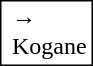<table style="border:1px solid black;">
<tr>
<td></td>
<td vergin="middle">→<br>Kogane</td>
</tr>
</table>
